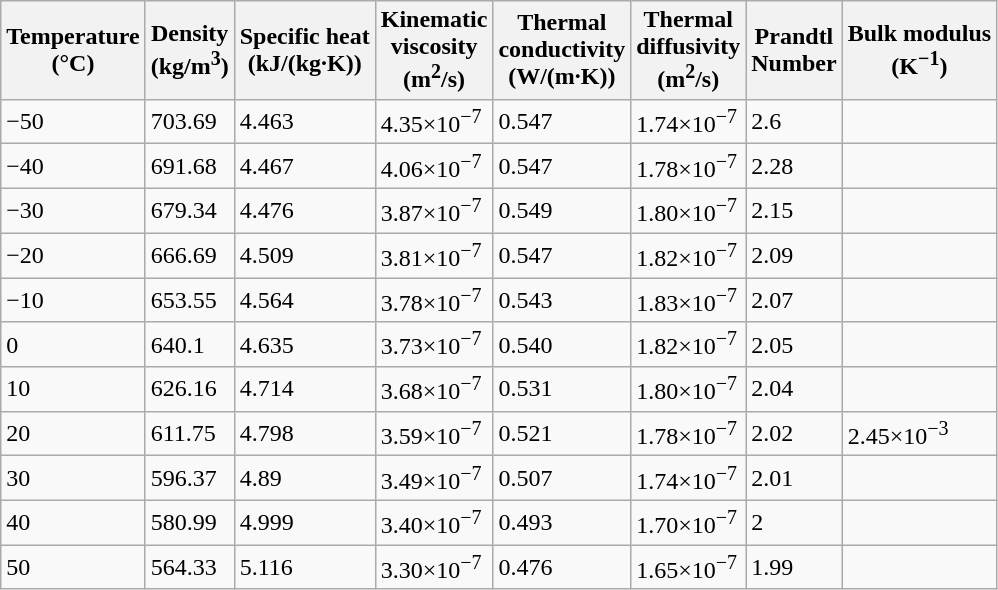<table class="wikitable mw-collapsible">
<tr>
<th>Temperature<br>(°C)</th>
<th>Density<br>(kg/m<sup>3</sup>)</th>
<th>Specific heat<br>(kJ/(kg·K))</th>
<th>Kinematic<br>viscosity<br>(m<sup>2</sup>/s)</th>
<th>Thermal<br>conductivity<br>(W/(m·K))</th>
<th>Thermal<br>diffusivity<br>(m<sup>2</sup>/s)</th>
<th>Prandtl<br>Number</th>
<th>Bulk modulus<br>(K<sup>−1</sup>)</th>
</tr>
<tr>
<td>−50</td>
<td>703.69</td>
<td>4.463</td>
<td>4.35×10<sup>−7</sup></td>
<td>0.547</td>
<td>1.74×10<sup>−7</sup></td>
<td>2.6</td>
<td></td>
</tr>
<tr>
<td>−40</td>
<td>691.68</td>
<td>4.467</td>
<td>4.06×10<sup>−7</sup></td>
<td>0.547</td>
<td>1.78×10<sup>−7</sup></td>
<td>2.28</td>
<td></td>
</tr>
<tr>
<td>−30</td>
<td>679.34</td>
<td>4.476</td>
<td>3.87×10<sup>−7</sup></td>
<td>0.549</td>
<td>1.80×10<sup>−7</sup></td>
<td>2.15</td>
<td></td>
</tr>
<tr>
<td>−20</td>
<td>666.69</td>
<td>4.509</td>
<td>3.81×10<sup>−7</sup></td>
<td>0.547</td>
<td>1.82×10<sup>−7</sup></td>
<td>2.09</td>
<td></td>
</tr>
<tr>
<td>−10</td>
<td>653.55</td>
<td>4.564</td>
<td>3.78×10<sup>−7</sup></td>
<td>0.543</td>
<td>1.83×10<sup>−7</sup></td>
<td>2.07</td>
<td></td>
</tr>
<tr>
<td>0</td>
<td>640.1</td>
<td>4.635</td>
<td>3.73×10<sup>−7</sup></td>
<td>0.540</td>
<td>1.82×10<sup>−7</sup></td>
<td>2.05</td>
<td></td>
</tr>
<tr>
<td>10</td>
<td>626.16</td>
<td>4.714</td>
<td>3.68×10<sup>−7</sup></td>
<td>0.531</td>
<td>1.80×10<sup>−7</sup></td>
<td>2.04</td>
<td></td>
</tr>
<tr>
<td>20</td>
<td>611.75</td>
<td>4.798</td>
<td>3.59×10<sup>−7</sup></td>
<td>0.521</td>
<td>1.78×10<sup>−7</sup></td>
<td>2.02</td>
<td>2.45×10<sup>−3</sup></td>
</tr>
<tr>
<td>30</td>
<td>596.37</td>
<td>4.89</td>
<td>3.49×10<sup>−7</sup></td>
<td>0.507</td>
<td>1.74×10<sup>−7</sup></td>
<td>2.01</td>
<td></td>
</tr>
<tr>
<td>40</td>
<td>580.99</td>
<td>4.999</td>
<td>3.40×10<sup>−7</sup></td>
<td>0.493</td>
<td>1.70×10<sup>−7</sup></td>
<td>2</td>
<td></td>
</tr>
<tr>
<td>50</td>
<td>564.33</td>
<td>5.116</td>
<td>3.30×10<sup>−7</sup></td>
<td>0.476</td>
<td>1.65×10<sup>−7</sup></td>
<td>1.99</td>
<td></td>
</tr>
</table>
